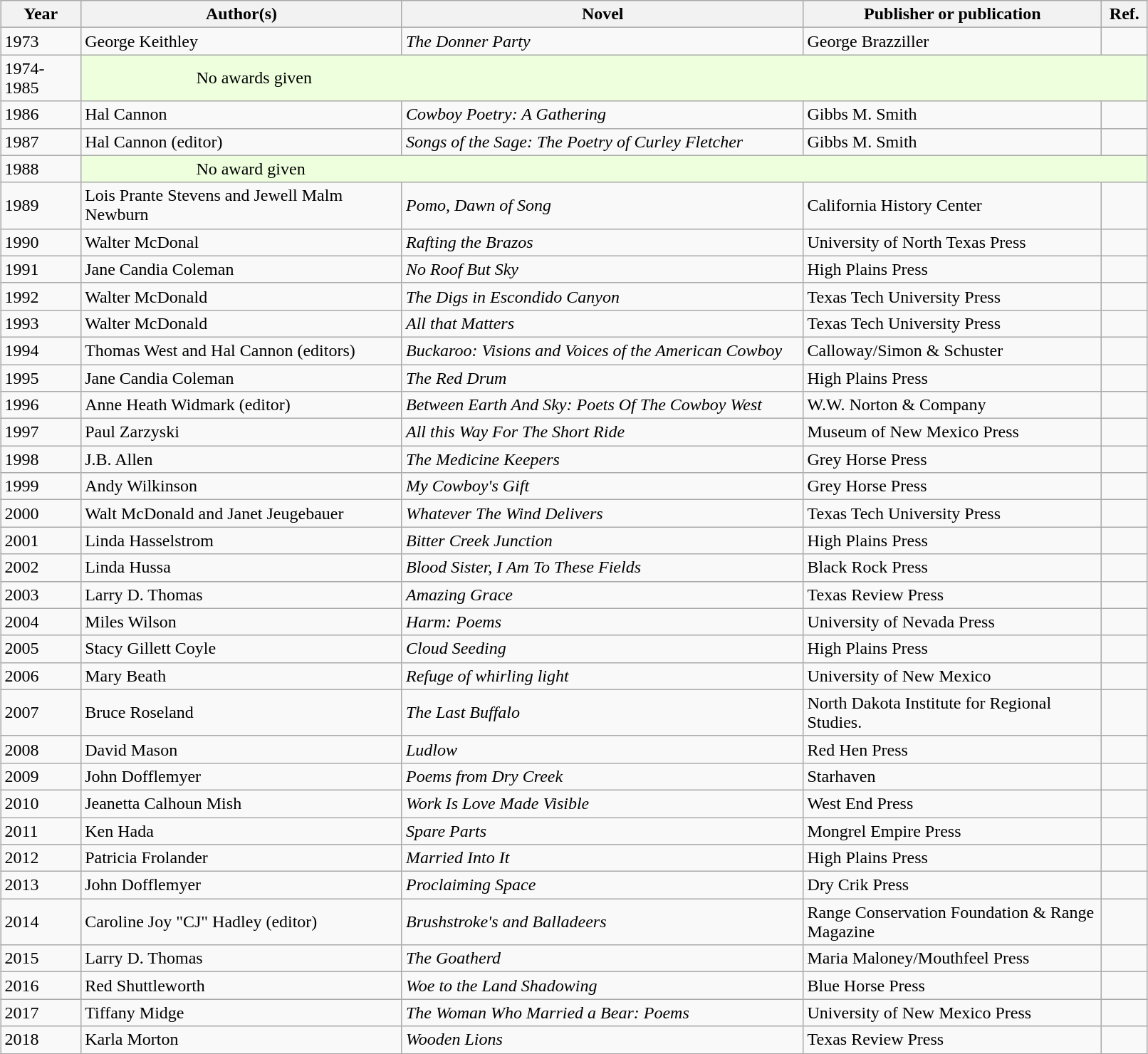<table class="sortable wikitable" width="85%" cellpadding="5" style="margin: 1em auto 1em auto">
<tr>
<th width="7%" scope="col">Year</th>
<th width="28%" scope="col">Author(s)</th>
<th width="35%" scope="col">Novel</th>
<th width="26%" scope="col">Publisher or publication</th>
<th width="4%" scope="col" class="unsortable">Ref.</th>
</tr>
<tr>
<td>1973</td>
<td>George Keithley</td>
<td><em>The Donner Party</em></td>
<td>George Brazziller</td>
<td></td>
</tr>
<tr>
<td>1974-1985</td>
<td colspan="4" style="background-color:#EFD; padding-left:10%" data-sort-value="?">No awards given</td>
</tr>
<tr>
<td>1986</td>
<td>Hal Cannon</td>
<td><em>Cowboy Poetry: A Gathering</em></td>
<td>Gibbs M. Smith</td>
<td></td>
</tr>
<tr>
<td>1987</td>
<td>Hal Cannon (editor)</td>
<td><em>Songs of the Sage: The Poetry of Curley Fletcher</em></td>
<td>Gibbs M. Smith</td>
<td></td>
</tr>
<tr>
<td>1988</td>
<td colspan="4" style="background-color:#EFD; padding-left:10%" data-sort-value="?">No award given</td>
</tr>
<tr>
<td>1989</td>
<td>Lois Prante Stevens and Jewell Malm Newburn</td>
<td><em>Pomo, Dawn of Song</em></td>
<td>California History Center</td>
<td></td>
</tr>
<tr>
<td>1990</td>
<td>Walter McDonal</td>
<td><em>Rafting the Brazos</em></td>
<td>University of North Texas Press</td>
<td></td>
</tr>
<tr>
<td>1991</td>
<td>Jane Candia Coleman</td>
<td><em>No Roof But Sky</em></td>
<td>High Plains Press</td>
<td></td>
</tr>
<tr>
<td>1992</td>
<td>Walter McDonald</td>
<td><em>The Digs in Escondido Canyon</em></td>
<td>Texas Tech University Press</td>
<td></td>
</tr>
<tr>
<td>1993</td>
<td>Walter McDonald</td>
<td><em>All that Matters</em></td>
<td>Texas Tech University Press</td>
<td></td>
</tr>
<tr>
<td>1994</td>
<td>Thomas West and Hal Cannon (editors)</td>
<td><em>Buckaroo: Visions and Voices of the American Cowboy</em></td>
<td>Calloway/Simon & Schuster</td>
<td></td>
</tr>
<tr>
<td>1995</td>
<td>Jane Candia Coleman</td>
<td><em>The Red Drum</em></td>
<td>High Plains Press</td>
<td></td>
</tr>
<tr>
<td>1996</td>
<td>Anne Heath Widmark (editor)</td>
<td><em>Between Earth And Sky: Poets Of The Cowboy West</em></td>
<td>W.W. Norton & Company</td>
</tr>
<tr>
<td>1997</td>
<td>Paul Zarzyski</td>
<td><em>All this Way For The Short Ride</em></td>
<td>Museum of New Mexico Press</td>
<td></td>
</tr>
<tr>
<td>1998</td>
<td>J.B. Allen</td>
<td><em>The Medicine Keepers</em></td>
<td>Grey Horse Press</td>
<td></td>
</tr>
<tr>
<td>1999</td>
<td>Andy Wilkinson</td>
<td><em>My Cowboy's Gift</em></td>
<td>Grey Horse Press</td>
<td></td>
</tr>
<tr>
<td>2000</td>
<td>Walt McDonald and Janet Jeugebauer</td>
<td><em>Whatever The Wind Delivers</em></td>
<td>Texas Tech University Press</td>
<td></td>
</tr>
<tr>
<td>2001</td>
<td>Linda Hasselstrom</td>
<td><em>Bitter Creek Junction</em></td>
<td>High Plains Press</td>
<td></td>
</tr>
<tr>
<td>2002</td>
<td>Linda Hussa</td>
<td><em>Blood Sister, I Am To These Fields</em></td>
<td>Black Rock Press</td>
<td></td>
</tr>
<tr>
<td>2003</td>
<td>Larry D. Thomas</td>
<td><em>Amazing Grace</em></td>
<td>Texas Review Press</td>
<td></td>
</tr>
<tr>
<td>2004</td>
<td>Miles Wilson</td>
<td><em>Harm: Poems</em></td>
<td>University of Nevada Press</td>
<td></td>
</tr>
<tr>
<td>2005</td>
<td>Stacy Gillett Coyle</td>
<td><em>Cloud Seeding</em></td>
<td>High Plains Press</td>
<td></td>
</tr>
<tr>
<td>2006</td>
<td>Mary Beath</td>
<td><em>Refuge of whirling light</em></td>
<td>University of New Mexico</td>
<td></td>
</tr>
<tr>
<td>2007</td>
<td>Bruce Roseland</td>
<td><em>The Last Buffalo</em></td>
<td>North Dakota Institute for Regional Studies.</td>
</tr>
<tr>
<td>2008</td>
<td>David Mason</td>
<td><em>Ludlow</em></td>
<td>Red Hen Press</td>
<td></td>
</tr>
<tr>
<td>2009</td>
<td>John Dofflemyer</td>
<td><em>Poems from Dry Creek</em></td>
<td>Starhaven</td>
</tr>
<tr>
<td>2010</td>
<td>Jeanetta Calhoun Mish</td>
<td><em>Work Is Love Made Visible</em></td>
<td>West End Press</td>
<td></td>
</tr>
<tr>
<td>2011</td>
<td>Ken Hada</td>
<td><em>Spare Parts</em></td>
<td>Mongrel Empire Press</td>
<td></td>
</tr>
<tr>
<td>2012</td>
<td>Patricia Frolander</td>
<td><em>Married Into It</em></td>
<td>High Plains Press</td>
<td></td>
</tr>
<tr>
<td>2013</td>
<td>John Dofflemyer</td>
<td><em>Proclaiming Space</em></td>
<td>Dry Crik Press</td>
<td></td>
</tr>
<tr>
<td>2014</td>
<td>Caroline Joy "CJ" Hadley (editor)</td>
<td><em>Brushstroke's and Balladeers</em></td>
<td>Range Conservation Foundation & Range Magazine</td>
<td></td>
</tr>
<tr>
<td>2015</td>
<td>Larry D. Thomas</td>
<td><em>The Goatherd</em></td>
<td>Maria Maloney/Mouthfeel Press</td>
<td></td>
</tr>
<tr>
<td>2016</td>
<td>Red Shuttleworth</td>
<td><em>Woe to the Land Shadowing</em></td>
<td>Blue Horse Press</td>
<td></td>
</tr>
<tr>
<td>2017</td>
<td>Tiffany Midge</td>
<td><em>The Woman Who Married a Bear: Poems</em></td>
<td>University of New Mexico Press</td>
<td></td>
</tr>
<tr>
<td>2018</td>
<td>Karla Morton</td>
<td><em>Wooden Lions</em></td>
<td>Texas Review Press</td>
<td></td>
</tr>
</table>
